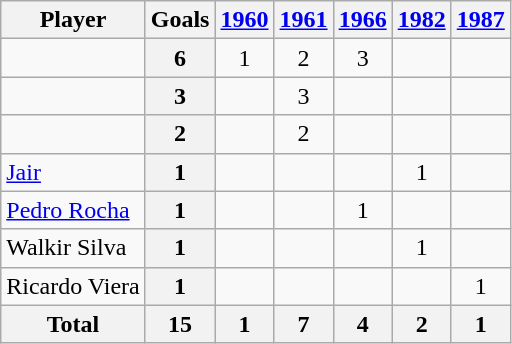<table class="wikitable sortable" style="text-align:center;">
<tr>
<th>Player</th>
<th>Goals</th>
<th><a href='#'>1960</a></th>
<th><a href='#'>1961</a></th>
<th><a href='#'>1966</a></th>
<th><a href='#'>1982</a></th>
<th><a href='#'>1987</a></th>
</tr>
<tr>
<td align="left"> </td>
<th>6</th>
<td>1</td>
<td>2</td>
<td>3</td>
<td></td>
<td></td>
</tr>
<tr>
<td align="left"> </td>
<th>3</th>
<td></td>
<td>3</td>
<td></td>
<td></td>
<td></td>
</tr>
<tr>
<td align="left"> </td>
<th>2</th>
<td></td>
<td>2</td>
<td></td>
<td></td>
<td></td>
</tr>
<tr>
<td align="left"> <a href='#'>Jair</a></td>
<th>1</th>
<td></td>
<td></td>
<td></td>
<td>1</td>
<td></td>
</tr>
<tr>
<td align="left"> <a href='#'>Pedro Rocha</a></td>
<th>1</th>
<td></td>
<td></td>
<td>1</td>
<td></td>
<td></td>
</tr>
<tr>
<td align="left"> Walkir Silva</td>
<th>1</th>
<td></td>
<td></td>
<td></td>
<td>1</td>
<td></td>
</tr>
<tr>
<td align="left"> Ricardo Viera</td>
<th>1</th>
<td></td>
<td></td>
<td></td>
<td></td>
<td>1</td>
</tr>
<tr class="sortbottom">
<th>Total</th>
<th>15</th>
<th>1</th>
<th>7</th>
<th>4</th>
<th>2</th>
<th>1</th>
</tr>
</table>
